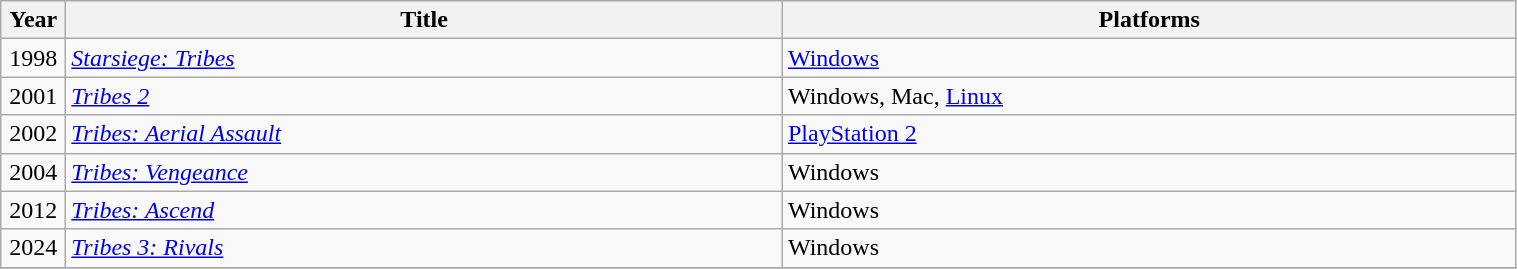<table class="wikitable" style="width:80%;">
<tr ">
<th style="width:36px; text-align:center;">Year</th>
<th>Title</th>
<th>Platforms</th>
</tr>
<tr>
<td style="width:36px; text-align:center;">1998</td>
<td><em><a href='#'>Starsiege: Tribes</a></em></td>
<td><a href='#'>Windows</a></td>
</tr>
<tr>
<td style="width:36px; text-align:center;">2001</td>
<td><em><a href='#'>Tribes 2</a></em></td>
<td>Windows, Mac, <a href='#'>Linux</a></td>
</tr>
<tr>
<td style="width:36px; text-align:center;">2002</td>
<td><em><a href='#'>Tribes: Aerial Assault</a></em></td>
<td><a href='#'>PlayStation 2</a></td>
</tr>
<tr>
<td style="width:36px; text-align:center;">2004</td>
<td><em><a href='#'>Tribes: Vengeance</a></em></td>
<td>Windows</td>
</tr>
<tr>
<td style="width:36px; text-align:center;">2012</td>
<td><em><a href='#'>Tribes: Ascend</a></em></td>
<td>Windows</td>
</tr>
<tr>
<td style="width:36px; text-align:center;">2024</td>
<td><em><a href='#'>Tribes 3: Rivals</a></em></td>
<td>Windows</td>
</tr>
<tr>
</tr>
</table>
